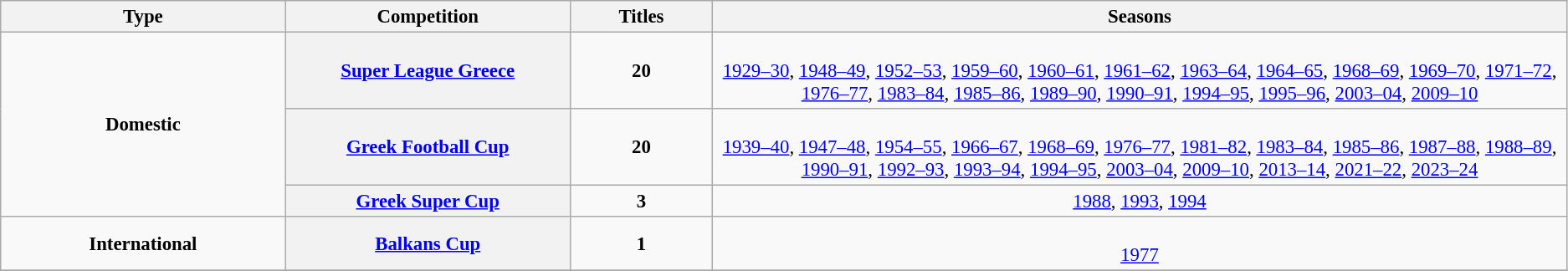<table class="wikitable plainrowheaders" style="font-size:95%; text-align:center;">
<tr>
<th style="width: 10%;">Type</th>
<th style="width: 10%;">Competition</th>
<th style="width: 5%;">Titles</th>
<th style="width: 30%;">Seasons</th>
</tr>
<tr>
<td rowspan="3"><strong>Domestic</strong></td>
<th scope=col><a href='#'>Super League Greece</a></th>
<td><strong>20</strong></td>
<td><br><a href='#'>1929–30</a>, 
<a href='#'>1948–49</a>, 
<a href='#'>1952–53</a>, 
<a href='#'>1959–60</a>, <a href='#'>1960–61</a>, <a href='#'>1961–62</a>, <a href='#'>1963–64</a>, <a href='#'>1964–65</a>, <a href='#'>1968–69</a>, <a href='#'>1969–70</a>, <a href='#'>1971–72</a>, <a href='#'>1976–77</a>, <a href='#'>1983–84</a>, <a href='#'>1985–86</a>, <a href='#'>1989–90</a>, <a href='#'>1990–91</a>, <a href='#'>1994–95</a>, <a href='#'>1995–96</a>, <a href='#'>2003–04</a>, <a href='#'>2009–10</a></td>
</tr>
<tr>
<th scope="col"><a href='#'>Greek Football Cup</a></th>
<td><strong>20</strong></td>
<td><br><a href='#'>1939–40</a>, <a href='#'>1947–48</a>, 
<a href='#'>1954–55</a>, 
<a href='#'>1966–67</a>, 
<a href='#'>1968–69</a>, 
<a href='#'>1976–77</a>, 
<a href='#'>1981–82</a>, 
<a href='#'>1983–84</a>, 
<a href='#'>1985–86</a>, 
<a href='#'>1987–88</a>, 
<a href='#'>1988–89</a>, 
<a href='#'>1990–91</a>, 
<a href='#'>1992–93</a>, 
<a href='#'>1993–94</a>, 
<a href='#'>1994–95</a>, 
<a href='#'>2003–04</a>, 
<a href='#'>2009–10</a>, 
<a href='#'>2013–14</a>, 
<a href='#'>2021–22</a>, 
<a href='#'>2023–24</a></td>
</tr>
<tr>
<th scope=col><a href='#'>Greek Super Cup</a></th>
<td><strong>3</strong></td>
<td><a href='#'>1988</a>, <a href='#'>1993</a>, <a href='#'>1994</a></td>
</tr>
<tr>
<td><strong>International</strong></td>
<th scope="col"><a href='#'>Balkans Cup</a></th>
<td><strong>1</strong></td>
<td><br><a href='#'>1977</a></td>
</tr>
<tr>
</tr>
</table>
